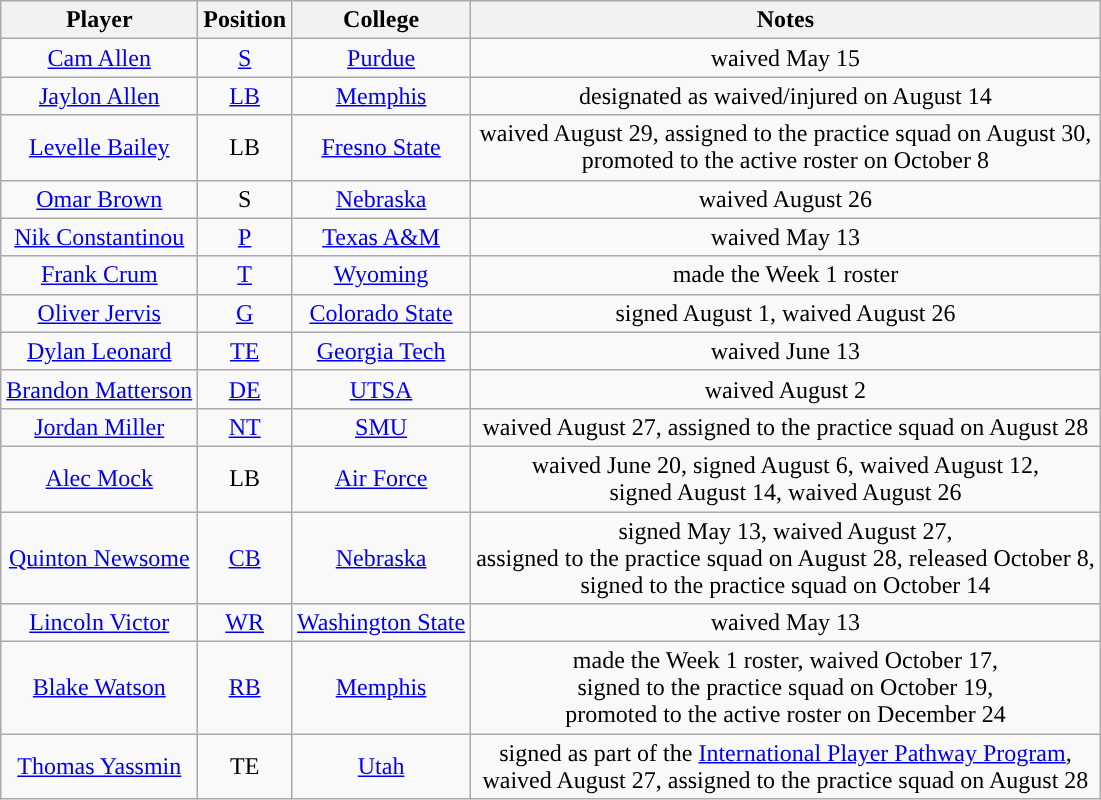<table class="wikitable" style="text-align:center">
<tr>
<th>Player</th>
<th>Position</th>
<th>College</th>
<th>Notes</th>
</tr>
<tr>
<td><a href='#'>Cam Allen</a></td>
<td><a href='#'>S</a></td>
<td><a href='#'>Purdue</a></td>
<td>waived May 15</td>
</tr>
<tr>
<td><a href='#'>Jaylon Allen</a></td>
<td><a href='#'>LB</a></td>
<td><a href='#'>Memphis</a></td>
<td>designated as waived/injured on August 14</td>
</tr>
<tr>
<td><a href='#'>Levelle Bailey</a></td>
<td>LB</td>
<td><a href='#'>Fresno State</a></td>
<td>waived August 29, assigned to the practice squad on August 30,<br>promoted to the active roster on October 8</td>
</tr>
<tr>
<td><a href='#'>Omar Brown</a></td>
<td>S</td>
<td><a href='#'>Nebraska</a></td>
<td>waived August 26</td>
</tr>
<tr>
<td><a href='#'>Nik Constantinou</a></td>
<td><a href='#'>P</a></td>
<td><a href='#'>Texas A&M</a></td>
<td>waived May 13</td>
</tr>
<tr>
<td><a href='#'>Frank Crum</a></td>
<td><a href='#'>T</a></td>
<td><a href='#'>Wyoming</a></td>
<td>made the Week 1 roster</td>
</tr>
<tr>
<td><a href='#'>Oliver Jervis</a></td>
<td><a href='#'>G</a></td>
<td><a href='#'>Colorado State</a></td>
<td>signed August 1, waived August 26</td>
</tr>
<tr>
<td><a href='#'>Dylan Leonard</a></td>
<td><a href='#'>TE</a></td>
<td><a href='#'>Georgia Tech</a></td>
<td>waived June 13</td>
</tr>
<tr>
<td><a href='#'>Brandon Matterson</a></td>
<td><a href='#'>DE</a></td>
<td><a href='#'>UTSA</a></td>
<td>waived August 2</td>
</tr>
<tr>
<td><a href='#'>Jordan Miller</a></td>
<td><a href='#'>NT</a></td>
<td><a href='#'>SMU</a></td>
<td>waived August 27, assigned to the practice squad on August 28</td>
</tr>
<tr>
<td><a href='#'>Alec Mock</a></td>
<td>LB</td>
<td><a href='#'>Air Force</a></td>
<td>waived June 20, signed August 6, waived August 12,<br>signed August 14, waived August 26</td>
</tr>
<tr>
<td><a href='#'>Quinton Newsome</a></td>
<td><a href='#'>CB</a></td>
<td><a href='#'>Nebraska</a></td>
<td>signed May 13, waived August 27,<br>assigned to the practice squad on August 28, released October 8,<br>signed to the practice squad on October 14</td>
</tr>
<tr>
<td><a href='#'>Lincoln Victor</a></td>
<td><a href='#'>WR</a></td>
<td><a href='#'>Washington State</a></td>
<td>waived May 13</td>
</tr>
<tr>
<td><a href='#'>Blake Watson</a></td>
<td><a href='#'>RB</a></td>
<td><a href='#'>Memphis</a></td>
<td>made the Week 1 roster, waived October 17,<br>signed to the practice squad on October 19,<br>promoted to the active roster on December 24</td>
</tr>
<tr>
<td><a href='#'>Thomas Yassmin</a></td>
<td>TE</td>
<td><a href='#'>Utah</a></td>
<td>signed as part of the <a href='#'>International Player Pathway Program</a>,<br>waived August 27, assigned to the practice squad on August 28</td>
</tr>
</table>
